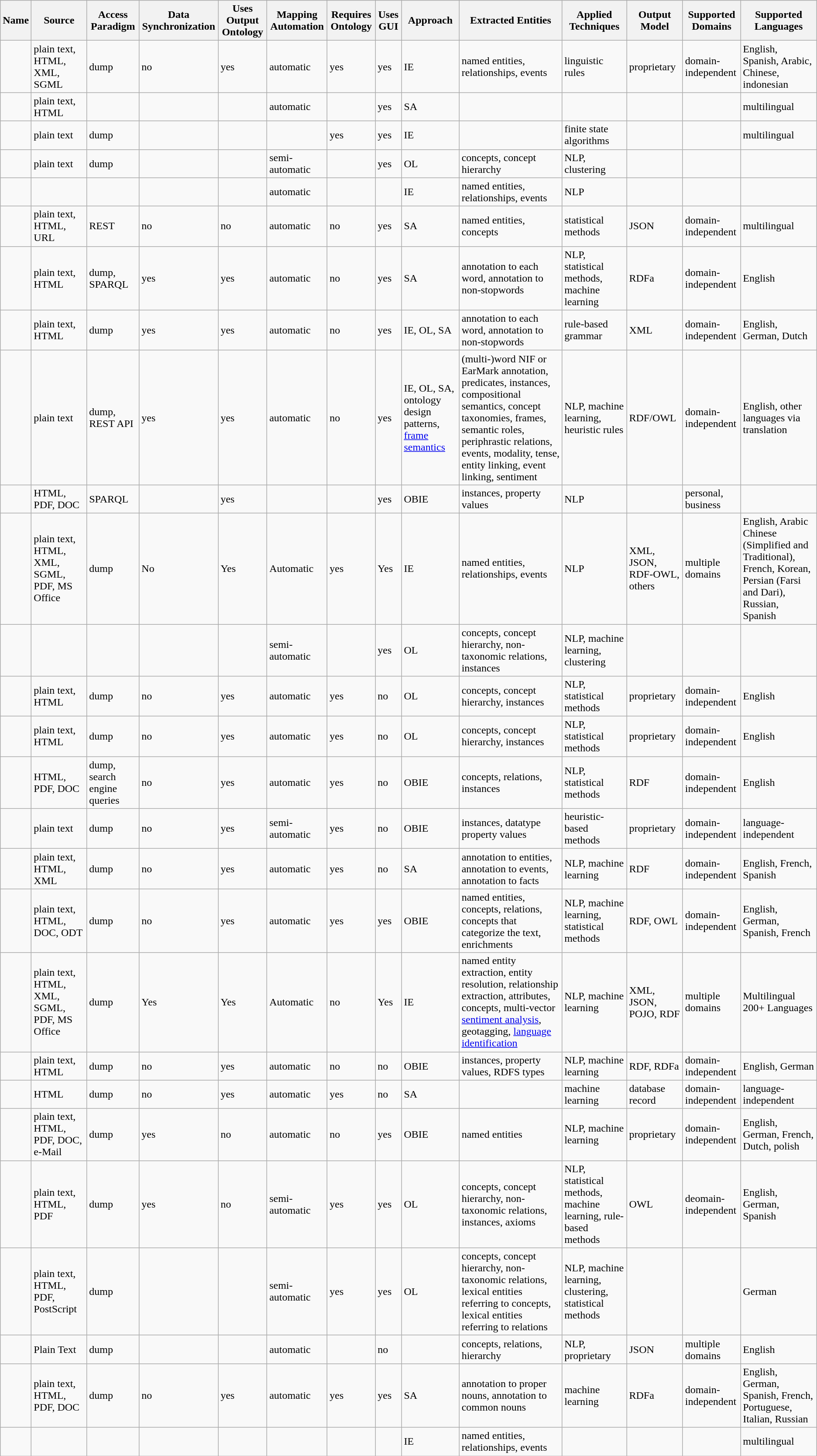<table class="wikitable sortable">
<tr>
<th>Name</th>
<th>Source</th>
<th>Access Paradigm</th>
<th>Data Synchronization</th>
<th>Uses Output Ontology</th>
<th>Mapping Automation</th>
<th>Requires Ontology</th>
<th>Uses GUI</th>
<th>Approach</th>
<th>Extracted Entities</th>
<th>Applied Techniques</th>
<th>Output Model</th>
<th>Supported Domains</th>
<th>Supported Languages</th>
</tr>
<tr>
<td> </td>
<td>plain text, HTML, XML, SGML</td>
<td>dump</td>
<td>no</td>
<td>yes</td>
<td>automatic</td>
<td>yes</td>
<td>yes</td>
<td>IE</td>
<td>named entities, relationships, events</td>
<td>linguistic rules</td>
<td>proprietary</td>
<td>domain-independent</td>
<td>English, Spanish, Arabic, Chinese, indonesian</td>
</tr>
<tr>
<td> </td>
<td>plain text, HTML</td>
<td></td>
<td></td>
<td></td>
<td>automatic</td>
<td></td>
<td>yes</td>
<td>SA</td>
<td></td>
<td></td>
<td></td>
<td></td>
<td>multilingual</td>
</tr>
<tr>
<td> </td>
<td>plain text</td>
<td>dump</td>
<td></td>
<td></td>
<td></td>
<td>yes</td>
<td>yes</td>
<td>IE</td>
<td></td>
<td>finite state algorithms</td>
<td></td>
<td></td>
<td>multilingual</td>
</tr>
<tr>
<td> </td>
<td>plain text</td>
<td>dump</td>
<td></td>
<td></td>
<td>semi-automatic</td>
<td></td>
<td>yes</td>
<td>OL</td>
<td>concepts, concept hierarchy</td>
<td>NLP, clustering</td>
<td></td>
<td></td>
<td></td>
</tr>
<tr>
<td> </td>
<td></td>
<td></td>
<td></td>
<td></td>
<td>automatic</td>
<td></td>
<td></td>
<td>IE</td>
<td>named entities, relationships, events</td>
<td>NLP</td>
<td></td>
<td></td>
<td></td>
</tr>
<tr>
<td></td>
<td>plain text, HTML, URL</td>
<td>REST</td>
<td>no</td>
<td>no</td>
<td>automatic</td>
<td>no</td>
<td>yes</td>
<td>SA</td>
<td>named entities, concepts</td>
<td>statistical methods</td>
<td>JSON</td>
<td>domain-independent</td>
<td>multilingual</td>
</tr>
<tr>
<td> </td>
<td>plain text, HTML</td>
<td>dump, SPARQL</td>
<td>yes</td>
<td>yes</td>
<td>automatic</td>
<td>no</td>
<td>yes</td>
<td>SA</td>
<td>annotation to each word, annotation to non-stopwords</td>
<td>NLP, statistical methods, machine learning</td>
<td>RDFa</td>
<td>domain-independent</td>
<td>English</td>
</tr>
<tr>
<td></td>
<td>plain text, HTML</td>
<td>dump</td>
<td>yes</td>
<td>yes</td>
<td>automatic</td>
<td>no</td>
<td>yes</td>
<td>IE, OL, SA</td>
<td>annotation to each word, annotation to non-stopwords</td>
<td>rule-based grammar</td>
<td>XML</td>
<td>domain-independent</td>
<td>English, German, Dutch</td>
</tr>
<tr>
<td> </td>
<td>plain text</td>
<td>dump, REST API</td>
<td>yes</td>
<td>yes</td>
<td>automatic</td>
<td>no</td>
<td>yes</td>
<td>IE, OL, SA, ontology design patterns, <a href='#'>frame semantics</a></td>
<td>(multi-)word NIF or EarMark annotation, predicates, instances, compositional semantics, concept taxonomies, frames, semantic roles, periphrastic relations, events, modality, tense, entity linking, event linking, sentiment</td>
<td>NLP, machine learning, heuristic rules</td>
<td>RDF/OWL</td>
<td>domain-independent</td>
<td>English, other languages via translation</td>
</tr>
<tr>
<td> </td>
<td>HTML, PDF, DOC</td>
<td>SPARQL</td>
<td></td>
<td>yes</td>
<td></td>
<td></td>
<td>yes</td>
<td>OBIE</td>
<td>instances, property values</td>
<td>NLP</td>
<td></td>
<td>personal, business</td>
<td></td>
</tr>
<tr>
<td> </td>
<td>plain text, HTML, XML, SGML, PDF, MS Office</td>
<td>dump</td>
<td>No</td>
<td>Yes</td>
<td>Automatic</td>
<td>yes</td>
<td>Yes</td>
<td>IE</td>
<td>named entities, relationships, events</td>
<td>NLP</td>
<td>XML, JSON, RDF-OWL, others</td>
<td>multiple domains</td>
<td>English, Arabic Chinese (Simplified and Traditional), French, Korean, Persian (Farsi and Dari), Russian, Spanish</td>
</tr>
<tr>
<td> </td>
<td></td>
<td></td>
<td></td>
<td></td>
<td>semi-automatic</td>
<td></td>
<td>yes</td>
<td>OL</td>
<td>concepts, concept hierarchy, non-taxonomic relations, instances</td>
<td>NLP, machine learning, clustering</td>
<td></td>
<td></td>
<td></td>
</tr>
<tr>
<td> </td>
<td>plain text, HTML</td>
<td>dump</td>
<td>no</td>
<td>yes</td>
<td>automatic</td>
<td>yes</td>
<td>no</td>
<td>OL</td>
<td>concepts, concept hierarchy, instances</td>
<td>NLP, statistical methods</td>
<td>proprietary</td>
<td>domain-independent</td>
<td>English</td>
</tr>
<tr>
<td></td>
<td>plain text, HTML</td>
<td>dump</td>
<td>no</td>
<td>yes</td>
<td>automatic</td>
<td>yes</td>
<td>no</td>
<td>OL</td>
<td>concepts, concept hierarchy, instances</td>
<td>NLP, statistical methods</td>
<td>proprietary</td>
<td>domain-independent</td>
<td>English</td>
</tr>
<tr>
<td> </td>
<td>HTML, PDF, DOC</td>
<td>dump, search engine queries</td>
<td>no</td>
<td>yes</td>
<td>automatic</td>
<td>yes</td>
<td>no</td>
<td>OBIE</td>
<td>concepts, relations, instances</td>
<td>NLP, statistical methods</td>
<td>RDF</td>
<td>domain-independent</td>
<td>English</td>
</tr>
<tr>
<td> </td>
<td>plain text</td>
<td>dump</td>
<td>no</td>
<td>yes</td>
<td>semi-automatic</td>
<td>yes</td>
<td>no</td>
<td>OBIE</td>
<td>instances, datatype property values</td>
<td>heuristic-based methods</td>
<td>proprietary</td>
<td>domain-independent</td>
<td>language-independent</td>
</tr>
<tr>
<td></td>
<td>plain text, HTML, XML</td>
<td>dump</td>
<td>no</td>
<td>yes</td>
<td>automatic</td>
<td>yes</td>
<td>no</td>
<td>SA</td>
<td>annotation to entities, annotation to events, annotation to facts</td>
<td>NLP, machine learning</td>
<td>RDF</td>
<td>domain-independent</td>
<td>English, French, Spanish</td>
</tr>
<tr>
<td> </td>
<td>plain text, HTML, DOC, ODT</td>
<td>dump</td>
<td>no</td>
<td>yes</td>
<td>automatic</td>
<td>yes</td>
<td>yes</td>
<td>OBIE</td>
<td>named entities, concepts, relations, concepts that categorize the text, enrichments</td>
<td>NLP, machine learning, statistical methods</td>
<td>RDF, OWL</td>
<td>domain-independent</td>
<td>English, German, Spanish, French</td>
</tr>
<tr>
<td></td>
<td>plain text, HTML, XML, SGML, PDF, MS Office</td>
<td>dump</td>
<td>Yes</td>
<td>Yes</td>
<td>Automatic</td>
<td>no</td>
<td>Yes</td>
<td>IE</td>
<td>named entity extraction, entity resolution, relationship extraction, attributes, concepts, multi-vector <a href='#'>sentiment analysis</a>, geotagging, <a href='#'>language identification</a></td>
<td>NLP, machine learning</td>
<td>XML, JSON, POJO, RDF</td>
<td>multiple domains</td>
<td>Multilingual 200+ Languages</td>
</tr>
<tr>
<td></td>
<td>plain text, HTML</td>
<td>dump</td>
<td>no</td>
<td>yes</td>
<td>automatic</td>
<td>no</td>
<td>no</td>
<td>OBIE</td>
<td>instances, property values, RDFS types</td>
<td>NLP, machine learning</td>
<td>RDF, RDFa</td>
<td>domain-independent</td>
<td>English, German</td>
</tr>
<tr>
<td> </td>
<td>HTML</td>
<td>dump</td>
<td>no</td>
<td>yes</td>
<td>automatic</td>
<td>yes</td>
<td>no</td>
<td>SA</td>
<td></td>
<td>machine learning</td>
<td>database record</td>
<td>domain-independent</td>
<td>language-independent</td>
</tr>
<tr>
<td></td>
<td>plain text, HTML, PDF, DOC, e-Mail</td>
<td>dump</td>
<td>yes</td>
<td>no</td>
<td>automatic</td>
<td>no</td>
<td>yes</td>
<td>OBIE</td>
<td>named entities</td>
<td>NLP, machine learning</td>
<td>proprietary</td>
<td>domain-independent</td>
<td>English, German, French, Dutch, polish</td>
</tr>
<tr>
<td> </td>
<td>plain text, HTML, PDF</td>
<td>dump</td>
<td>yes</td>
<td>no</td>
<td>semi-automatic</td>
<td>yes</td>
<td>yes</td>
<td>OL</td>
<td>concepts, concept hierarchy, non-taxonomic relations, instances, axioms</td>
<td>NLP, statistical methods, machine learning, rule-based methods</td>
<td>OWL</td>
<td>deomain-independent</td>
<td>English, German, Spanish</td>
</tr>
<tr>
<td> </td>
<td>plain text, HTML, PDF, PostScript</td>
<td>dump</td>
<td></td>
<td></td>
<td>semi-automatic</td>
<td>yes</td>
<td>yes</td>
<td>OL</td>
<td>concepts, concept hierarchy, non-taxonomic relations, lexical entities referring to concepts, lexical entities referring to relations</td>
<td>NLP, machine learning, clustering, statistical methods</td>
<td></td>
<td></td>
<td>German</td>
</tr>
<tr>
<td></td>
<td>Plain Text</td>
<td>dump</td>
<td></td>
<td></td>
<td>automatic</td>
<td></td>
<td>no</td>
<td></td>
<td>concepts, relations, hierarchy</td>
<td>NLP, proprietary</td>
<td>JSON</td>
<td>multiple domains</td>
<td>English</td>
</tr>
<tr>
<td> </td>
<td>plain text, HTML, PDF, DOC</td>
<td>dump</td>
<td>no</td>
<td>yes</td>
<td>automatic</td>
<td>yes</td>
<td>yes</td>
<td>SA</td>
<td>annotation to proper nouns, annotation to common nouns</td>
<td>machine learning</td>
<td>RDFa</td>
<td>domain-independent</td>
<td>English, German, Spanish, French, Portuguese, Italian, Russian</td>
</tr>
<tr>
<td> </td>
<td></td>
<td></td>
<td></td>
<td></td>
<td></td>
<td></td>
<td></td>
<td>IE</td>
<td>named entities, relationships, events</td>
<td></td>
<td></td>
<td></td>
<td>multilingual</td>
</tr>
</table>
